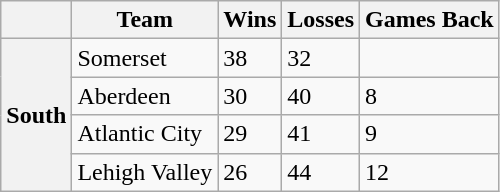<table class="wikitable">
<tr>
<th> </th>
<th>Team</th>
<th>Wins</th>
<th>Losses</th>
<th>Games Back</th>
</tr>
<tr>
<th rowspan="4">South</th>
<td>Somerset</td>
<td>38</td>
<td>32</td>
<td> </td>
</tr>
<tr>
<td>Aberdeen</td>
<td>30</td>
<td>40</td>
<td>8</td>
</tr>
<tr>
<td>Atlantic City</td>
<td>29</td>
<td>41</td>
<td>9</td>
</tr>
<tr>
<td>Lehigh Valley</td>
<td>26</td>
<td>44</td>
<td>12</td>
</tr>
</table>
